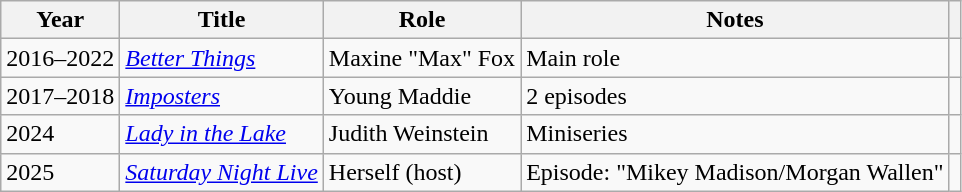<table class="wikitable sortable">
<tr>
<th>Year</th>
<th>Title</th>
<th>Role</th>
<th class="unsortable">Notes</th>
<th class="unsortable"></th>
</tr>
<tr>
<td>2016–2022</td>
<td><em><a href='#'>Better Things</a></em></td>
<td>Maxine "Max" Fox</td>
<td>Main role</td>
<td style="text-align:center;"></td>
</tr>
<tr>
<td>2017–2018</td>
<td><em><a href='#'>Imposters</a></em></td>
<td>Young Maddie</td>
<td>2 episodes</td>
<td style="text-align:center;"></td>
</tr>
<tr>
<td>2024</td>
<td><em><a href='#'>Lady in the Lake</a></em></td>
<td>Judith Weinstein</td>
<td>Miniseries</td>
<td style="text-align:center;"></td>
</tr>
<tr>
<td>2025</td>
<td><em><a href='#'>Saturday Night Live</a></em></td>
<td>Herself (host)</td>
<td>Episode: "Mikey Madison/Morgan Wallen"</td>
<td style="text-align:center;"></td>
</tr>
</table>
